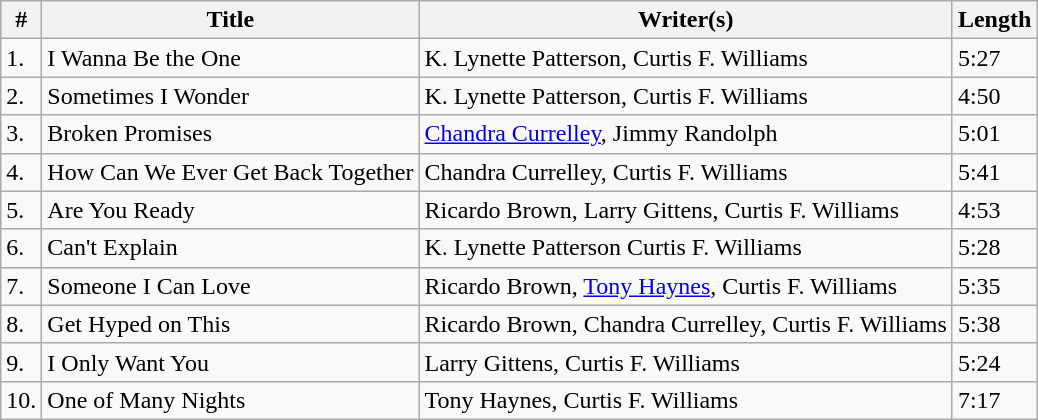<table class="wikitable">
<tr>
<th>#</th>
<th>Title</th>
<th>Writer(s)</th>
<th>Length</th>
</tr>
<tr>
<td>1.</td>
<td>I Wanna Be the One</td>
<td>K. Lynette Patterson, Curtis F. Williams</td>
<td>5:27</td>
</tr>
<tr>
<td>2.</td>
<td>Sometimes I Wonder</td>
<td>K. Lynette Patterson, Curtis F. Williams</td>
<td>4:50</td>
</tr>
<tr>
<td>3.</td>
<td>Broken Promises</td>
<td><a href='#'>Chandra Currelley</a>, Jimmy Randolph</td>
<td>5:01</td>
</tr>
<tr>
<td>4.</td>
<td>How Can We Ever Get Back Together</td>
<td>Chandra Currelley, Curtis F. Williams</td>
<td>5:41</td>
</tr>
<tr>
<td>5.</td>
<td>Are You Ready</td>
<td>Ricardo Brown, Larry Gittens, Curtis F. Williams</td>
<td>4:53</td>
</tr>
<tr>
<td>6.</td>
<td>Can't Explain</td>
<td>K. Lynette Patterson Curtis F. Williams</td>
<td>5:28</td>
</tr>
<tr>
<td>7.</td>
<td>Someone I Can Love</td>
<td>Ricardo Brown, <a href='#'>Tony Haynes</a>, Curtis F. Williams</td>
<td>5:35</td>
</tr>
<tr>
<td>8.</td>
<td>Get Hyped on This</td>
<td>Ricardo Brown, Chandra Currelley, Curtis F. Williams</td>
<td>5:38</td>
</tr>
<tr>
<td>9.</td>
<td>I Only Want You</td>
<td>Larry Gittens, Curtis F. Williams</td>
<td>5:24</td>
</tr>
<tr>
<td>10.</td>
<td>One of Many Nights</td>
<td>Tony Haynes, Curtis F. Williams</td>
<td>7:17</td>
</tr>
</table>
